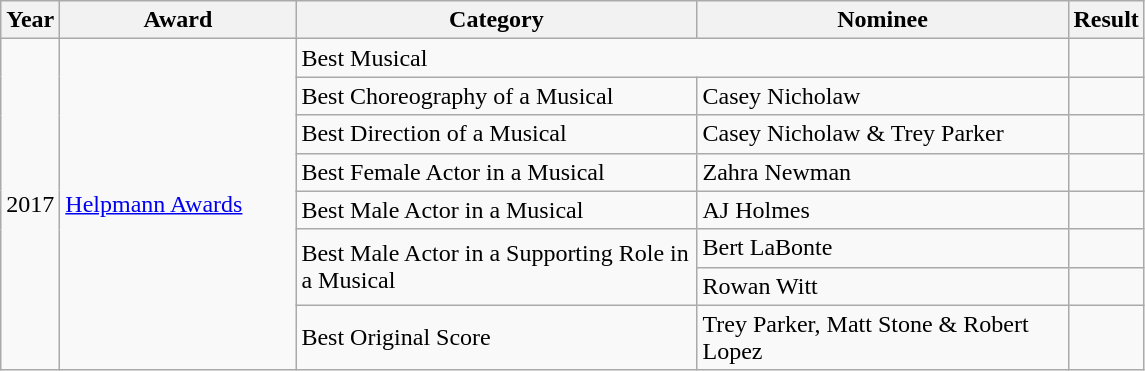<table class="wikitable">
<tr style="vertical-align:bottom;">
<th width="10">Year</th>
<th width="150">Award</th>
<th width="260">Category</th>
<th width="240">Nominee</th>
<th width="30">Result</th>
</tr>
<tr>
<td rowspan="8" style="text-align:center;">2017</td>
<td rowspan="8"><a href='#'>Helpmann Awards</a></td>
<td colspan="2">Best Musical</td>
<td></td>
</tr>
<tr>
<td>Best Choreography of a Musical</td>
<td>Casey Nicholaw</td>
<td></td>
</tr>
<tr>
<td>Best Direction of a Musical</td>
<td>Casey Nicholaw & Trey Parker</td>
<td></td>
</tr>
<tr>
<td>Best Female Actor in a Musical</td>
<td>Zahra Newman</td>
<td></td>
</tr>
<tr>
<td>Best Male Actor in a Musical</td>
<td>AJ Holmes</td>
<td></td>
</tr>
<tr>
<td rowspan="2">Best Male Actor in a Supporting Role in a Musical</td>
<td>Bert LaBonte</td>
<td></td>
</tr>
<tr>
<td>Rowan Witt</td>
<td></td>
</tr>
<tr>
<td>Best Original Score</td>
<td>Trey Parker, Matt Stone & Robert Lopez</td>
<td></td>
</tr>
</table>
